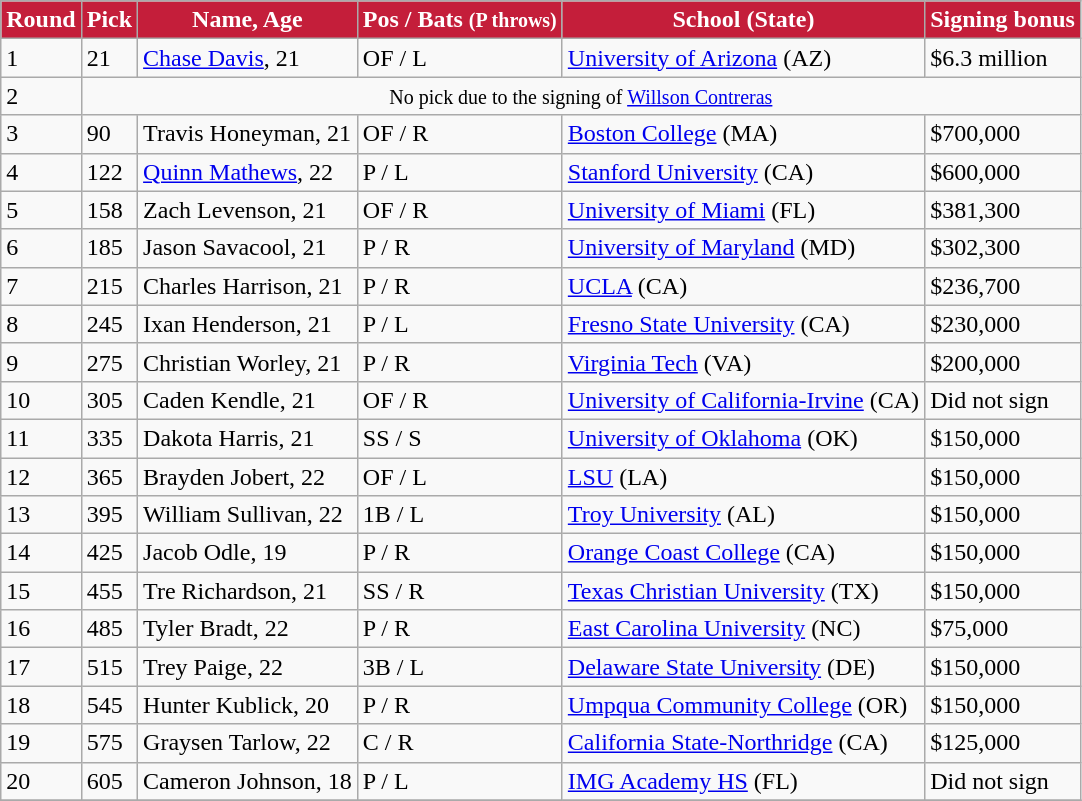<table class="wikitable collapsable">
<tr>
<th style="background:#C41E3A; color:white;">Round</th>
<th style="background:#C41E3A; color:white;">Pick</th>
<th style="background:#C41E3A; color:white;">Name, Age</th>
<th style="background:#C41E3A; color:white;">Pos / Bats <small> (P throws)</small></th>
<th style="background:#C41E3A; color:white;">School (State)</th>
<th style="background:#C41E3A; color:white;">Signing bonus</th>
</tr>
<tr>
<td>1</td>
<td>21</td>
<td><a href='#'>Chase Davis</a>, 21</td>
<td>OF / L</td>
<td><a href='#'>University of Arizona</a> (AZ)</td>
<td>$6.3 million</td>
</tr>
<tr>
<td>2</td>
<td colspan=5 align=center><small> No pick due to the signing of <a href='#'>Willson Contreras</a></small></td>
</tr>
<tr>
<td>3</td>
<td>90</td>
<td>Travis Honeyman, 21</td>
<td>OF / R</td>
<td><a href='#'>Boston College</a> (MA)</td>
<td>$700,000</td>
</tr>
<tr>
<td>4</td>
<td>122</td>
<td><a href='#'>Quinn Mathews</a>, 22</td>
<td>P / L</td>
<td><a href='#'>Stanford University</a> (CA)</td>
<td>$600,000</td>
</tr>
<tr>
<td>5</td>
<td>158</td>
<td>Zach Levenson, 21</td>
<td>OF / R</td>
<td><a href='#'>University of Miami</a> (FL)</td>
<td>$381,300</td>
</tr>
<tr>
<td>6</td>
<td>185</td>
<td>Jason Savacool, 21</td>
<td>P / R</td>
<td><a href='#'>University of Maryland</a> (MD)</td>
<td>$302,300</td>
</tr>
<tr>
<td>7</td>
<td>215</td>
<td>Charles Harrison, 21</td>
<td>P / R</td>
<td><a href='#'>UCLA</a> (CA)</td>
<td>$236,700</td>
</tr>
<tr>
<td>8</td>
<td>245</td>
<td>Ixan Henderson, 21</td>
<td>P / L</td>
<td><a href='#'>Fresno State University</a> (CA)</td>
<td>$230,000</td>
</tr>
<tr>
<td>9</td>
<td>275</td>
<td>Christian Worley, 21</td>
<td>P / R</td>
<td><a href='#'>Virginia Tech</a> (VA)</td>
<td>$200,000</td>
</tr>
<tr>
<td>10</td>
<td>305</td>
<td>Caden Kendle, 21</td>
<td>OF / R</td>
<td><a href='#'>University of California-Irvine</a> (CA)</td>
<td>Did not sign</td>
</tr>
<tr>
<td>11</td>
<td>335</td>
<td>Dakota Harris, 21</td>
<td>SS / S</td>
<td><a href='#'>University of Oklahoma</a> (OK)</td>
<td>$150,000</td>
</tr>
<tr>
<td>12</td>
<td>365</td>
<td>Brayden Jobert, 22</td>
<td>OF / L</td>
<td><a href='#'>LSU</a> (LA)</td>
<td>$150,000</td>
</tr>
<tr>
<td>13</td>
<td>395</td>
<td>William Sullivan, 22</td>
<td>1B / L</td>
<td><a href='#'>Troy University</a> (AL)</td>
<td>$150,000</td>
</tr>
<tr>
<td>14</td>
<td>425</td>
<td>Jacob Odle, 19</td>
<td>P / R</td>
<td><a href='#'>Orange Coast College</a> (CA)</td>
<td>$150,000</td>
</tr>
<tr>
<td>15</td>
<td>455</td>
<td>Tre Richardson, 21</td>
<td>SS / R</td>
<td><a href='#'>Texas Christian University</a> (TX)</td>
<td>$150,000</td>
</tr>
<tr>
<td>16</td>
<td>485</td>
<td>Tyler Bradt, 22</td>
<td>P / R</td>
<td><a href='#'>East Carolina University</a> (NC)</td>
<td>$75,000</td>
</tr>
<tr>
<td>17</td>
<td>515</td>
<td>Trey Paige, 22</td>
<td>3B / L</td>
<td><a href='#'>Delaware State University</a> (DE)</td>
<td>$150,000</td>
</tr>
<tr>
<td>18</td>
<td>545</td>
<td>Hunter Kublick, 20</td>
<td>P / R</td>
<td><a href='#'>Umpqua Community College</a> (OR)</td>
<td>$150,000</td>
</tr>
<tr>
<td>19</td>
<td>575</td>
<td>Graysen Tarlow, 22</td>
<td>C / R</td>
<td><a href='#'>California State-Northridge</a> (CA)</td>
<td>$125,000</td>
</tr>
<tr>
<td>20</td>
<td>605</td>
<td>Cameron Johnson, 18</td>
<td>P / L</td>
<td><a href='#'>IMG Academy HS</a> (FL)</td>
<td>Did not sign</td>
</tr>
<tr>
</tr>
</table>
